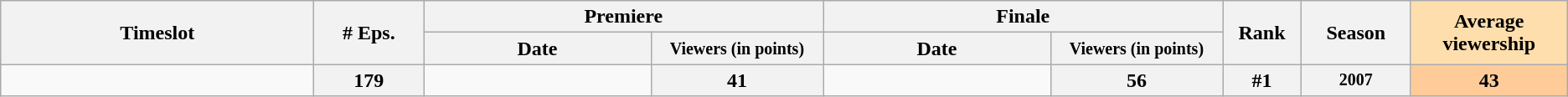<table class="wikitable">
<tr>
<th style="width:20%;" rowspan="2">Timeslot</th>
<th style="width:7%;" rowspan="2"># Eps.</th>
<th colspan=2>Premiere</th>
<th colspan=2>Finale</th>
<th style="width:5%;" rowspan="2">Rank</th>
<th style="width:7%;" rowspan="2">Season</th>
<th style="width:10%; background:#ffdead;" rowspan="2">Average viewership</th>
</tr>
<tr>
<th>Date</th>
<th span style="width:11%; font-size:smaller; line-height:100%;">Viewers (in points)</th>
<th>Date</th>
<th span style="width:11%; font-size:smaller; line-height:100%;">Viewers (in points)</th>
</tr>
<tr>
<td></td>
<th>179</th>
<td style="font-size:11px;line-height:110%"></td>
<th>41</th>
<td style="font-size:11px;line-height:110%"></td>
<th>56</th>
<th>#1</th>
<th style="font-size:smaller">2007</th>
<th style="background:#fc9;">43</th>
</tr>
</table>
